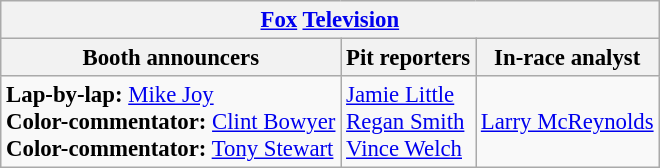<table class="wikitable" style="font-size: 95%">
<tr>
<th colspan="3"><a href='#'>Fox</a> <a href='#'>Television</a></th>
</tr>
<tr>
<th>Booth announcers</th>
<th>Pit reporters</th>
<th>In-race analyst</th>
</tr>
<tr>
<td><strong>Lap-by-lap:</strong> <a href='#'>Mike Joy</a><br><strong>Color-commentator:</strong> <a href='#'>Clint Bowyer</a><br><strong>Color-commentator:</strong> <a href='#'>Tony Stewart</a></td>
<td><a href='#'>Jamie Little</a><br><a href='#'>Regan Smith</a><br><a href='#'>Vince Welch</a></td>
<td><a href='#'>Larry McReynolds</a></td>
</tr>
</table>
